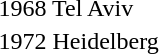<table>
<tr>
<td>1968 Tel Aviv <br></td>
<td></td>
<td></td>
<td></td>
</tr>
<tr>
<td>1972 Heidelberg <br></td>
<td></td>
<td></td>
<td></td>
</tr>
</table>
